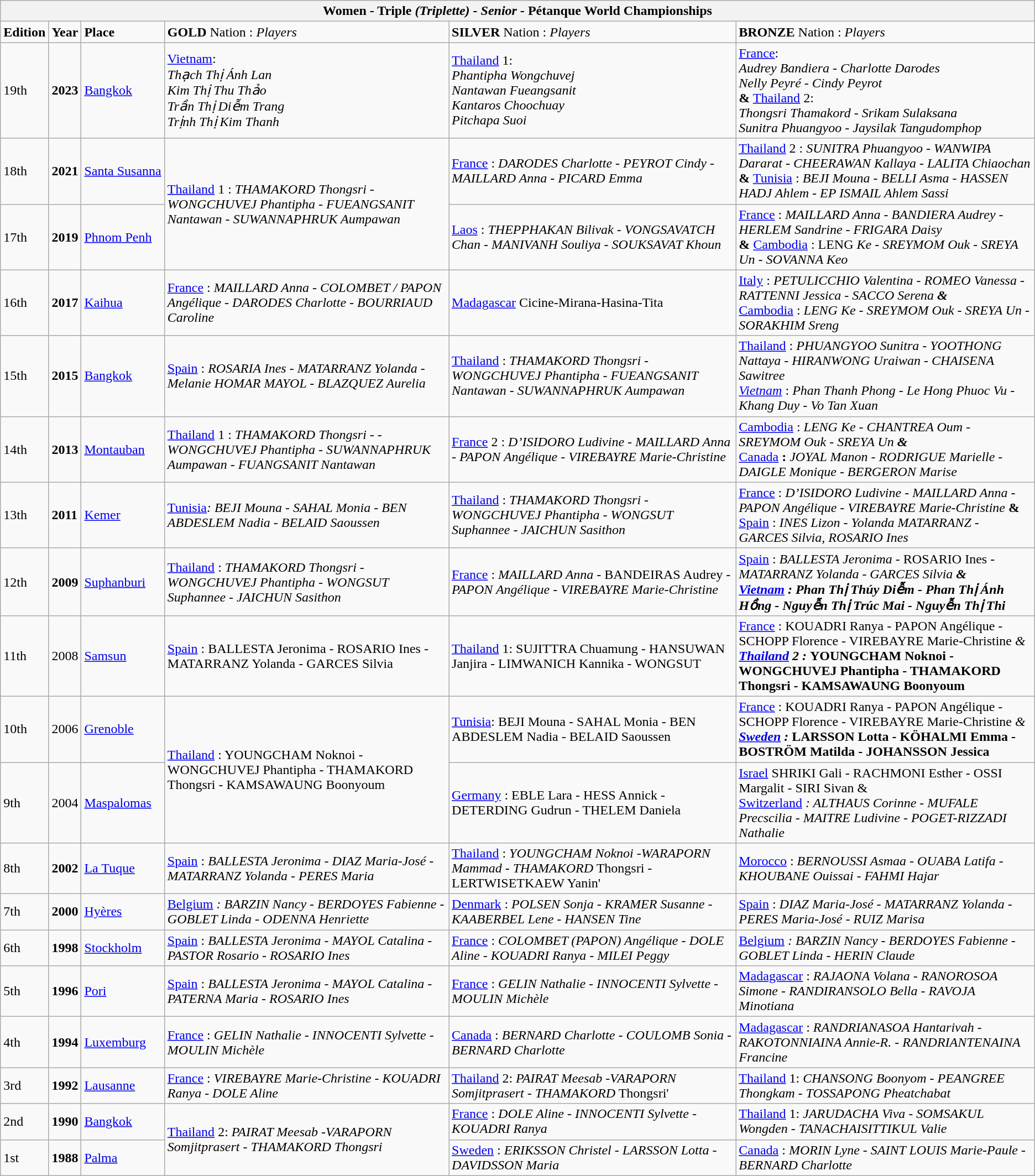<table class="wikitable">
<tr>
<th colspan="6">Women -  Triple <em>(Triplette)</em> <em>- Senior -</em> Pétanque World Championships</th>
</tr>
<tr>
<td><strong>Edition</strong></td>
<td><strong>Year</strong></td>
<td><strong>Place</strong></td>
<td> <strong>GOLD</strong>  Nation : <em>Players</em></td>
<td> <strong>SILVER</strong>  Nation : <em>Players</em></td>
<td> <strong>BRONZE</strong>   Nation : <em>Players</em></td>
</tr>
<tr>
<td>19th</td>
<td><strong>2023</strong></td>
<td> <a href='#'>Bangkok</a></td>
<td> <a href='#'>Vietnam</a>:<br><em>Thạch Thị Ánh Lan<br>Kim Thị Thu Thảo<br>Trần Thị Diễm Trang<br>Trịnh Thị Kim Thanh</em></td>
<td> <a href='#'>Thailand</a> 1:<br><em>Phantipha Wongchuvej<br>Nantawan Fueangsanit<br>Kantaros Choochuay<br>Pitchapa Suoi</em></td>
<td> <a href='#'>France</a>:<br><em>Audrey Bandiera - Charlotte Darodes<br>Nelly Peyré - Cindy Peyrot</em><br><strong>&</strong> <strong><em></em></strong> <a href='#'>Thailand</a> 2:<br><em>Thongsri Thamakord - Srikam Sulaksana<br>Sunitra Phuangyoo - Jaysilak Tangudomphop</em></td>
</tr>
<tr>
<td>18th</td>
<td><strong>2021</strong></td>
<td nowrap> <a href='#'>Santa Susanna</a></td>
<td rowspan="2"> <a href='#'>Thailand</a> 1 : <em>THAMAKORD Thongsri -  WONGCHUVEJ Phantipha - FUEANGSANIT Nantawan - SUWANNAPHRUK Aumpawan</em></td>
<td> <a href='#'>France</a> : <em>DARODES Charlotte - PEYROT Cindy - MAILLARD Anna - PICARD Emma</em></td>
<td> <a href='#'>Thailand</a> 2 :  <em>SUNITRA Phuangyoo -   WANWIPA Dararat - CHEERAWAN Kallaya - LALITA Chiaochan</em><br><strong>&</strong> <strong><em></em></strong> <a href='#'>Tunisia</a> : <em>BEJI Mouna - BELLI Asma - HASSEN HADJ Ahlem - EP ISMAIL Ahlem Sassi</em></td>
</tr>
<tr>
<td>17th</td>
<td><strong>2019</strong></td>
<td> <a href='#'>Phnom Penh</a></td>
<td> <a href='#'>Laos</a> : <em>THEPPHAKAN Bilivak - VONGSAVATCH Chan - MANIVANH Souliya - SOUKSAVAT Khoun</em></td>
<td> <a href='#'>France</a>  :  <em>MAILLARD Anna -   BANDIERA Audrey - HERLEM Sandrine -  FRIGARA Daisy</em><br><strong>&</strong> <strong><em></em></strong> <a href='#'>Cambodia</a> : LENG <em>Ke - SREYMOM  Ouk - SREYA Un - SOVANNA Keo</em></td>
</tr>
<tr>
<td>16th</td>
<td><strong>2017</strong></td>
<td>  <a href='#'>Kaihua</a></td>
<td> <a href='#'>France</a>  :  <em>MAILLARD Anna -   COLOMBET / PAPON Angélique - DARODES Charlotte -  BOURRIAUD Caroline</em></td>
<td> <a href='#'>Madagascar</a>   Cicine-Mirana-Hasina-Tita</td>
<td> <a href='#'>Italy</a> : <em>PETULICCHIO Valentina -   ROMEO Vanessa - RATTENNI Jessica - SACCO Serena</em> <strong><em>&</em></strong><br><strong><em></em></strong> <a href='#'>Cambodia</a> :  <em>LENG Ke - SREYMOM  Ouk - SREYA Un - SORAKHIM Sreng</em></td>
</tr>
<tr>
<td><abbr>15th</abbr></td>
<td><strong>2015</strong></td>
<td> <a href='#'>Bangkok</a></td>
<td> <a href='#'>Spain</a> : <em>ROSARIA Ines -</em>  <em>MATARRANZ Yolanda - Melanie HOMAR MAYOL - BLAZQUEZ Aurelia</em></td>
<td> <a href='#'>Thailand</a> : <em>THAMAKORD Thongsri -  WONGCHUVEJ Phantipha - FUEANGSANIT Nantawan - SUWANNAPHRUK Aumpawan</em></td>
<td> <a href='#'>Thailand</a> : <em>PHUANGYOO Sunitra - YOOTHONG Nattaya - HIRANWONG Uraiwan -</em>  <em>CHAISENA Sawitree</em><br> <em><a href='#'>Vietnam</a></em> : <em>Phan Thanh Phong - Le Hong Phuoc Vu -Khang Duy - Vo Tan Xuan</em></td>
</tr>
<tr>
<td><abbr>14th</abbr></td>
<td><strong>2013</strong></td>
<td> <a href='#'>Montauban</a></td>
<td> <a href='#'>Thailand</a> 1 : <em>THAMAKORD Thongsri -</em> <em>- WONGCHUVEJ Phantipha -  SUWANNAPHRUK Aumpawan -  FUANGSANIT Nantawan</em></td>
<td> <a href='#'>France</a> 2 : <em>D’ISIDORO Ludivine - MAILLARD Anna -   PAPON Angélique - VIREBAYRE Marie-Christine</em></td>
<td> <a href='#'>Cambodia</a> : <em>LENG Ke - CHANTREA Oum - SREYMOM  Ouk - SREYA Un</em>   <strong><em>&</em></strong><br> <a href='#'>Canada</a> <strong>:</strong> <em>JOYAL Manon - RODRIGUE Marielle - DAIGLE Monique - BERGERON Marise</em></td>
</tr>
<tr>
<td><abbr>13th</abbr></td>
<td><strong>2011</strong></td>
<td> <a href='#'>Kemer</a></td>
<td> <a href='#'>Tunisia</a><em>:</em>  <em>BEJI Mouna - SAHAL Monia - BEN ABDESLEM Nadia - BELAID Saoussen</em></td>
<td> <a href='#'>Thailand</a> : <em>THAMAKORD Thongsri -  WONGCHUVEJ Phantipha - WONGSUT Suphannee - JAICHUN Sasithon</em></td>
<td> <a href='#'>France</a> : <em>D’ISIDORO Ludivine - MAILLARD Anna -   PAPON Angélique - VIREBAYRE Marie-Christine</em>  <strong>&</strong><br> <a href='#'>Spain</a> : <em>INES Lizon - Yolanda MATARRANZ -  GARCES Silvia, ROSARIO Ines</em></td>
</tr>
<tr>
<td><abbr>12th</abbr></td>
<td><strong>2009</strong></td>
<td> <a href='#'>Suphanburi</a></td>
<td> <a href='#'>Thailand</a> : <em>THAMAKORD Thongsri -  WONGCHUVEJ Phantipha - WONGSUT Suphannee - JAICHUN Sasithon</em></td>
<td> <a href='#'>France</a> : <em>MAILLARD Anna</em>  <em>-</em> BANDEIRAS Audrey <em>- PAPON Angélique - VIREBAYRE Marie-Christine</em></td>
<td> <a href='#'>Spain</a> : <em>BALLESTA Jeronima -</em> ROSARIO Ines <em>- MATARRANZ Yolanda - GARCES Silvia  <strong>&<strong><em><br> <a href='#'>Vietnam</a> : </em>Phan Thị Thúy Diễm - Phan Thị Ánh Hồng - Nguyễn Thị Trúc Mai - Nguyễn Thị Thi<em></td>
</tr>
<tr>
<td><abbr>11th</abbr></td>
<td></strong>2008<strong></td>
<td> <a href='#'>Samsun</a></td>
<td> <a href='#'>Spain</a> : </em>BALLESTA Jeronima - ROSARIO Ines - MATARRANZ Yolanda - GARCES Silvia<em></td>
<td> <a href='#'>Thailand</a> 1: </em>SUJITTRA Chuamung -  HANSUWAN Janjira -  LIMWANICH Kannika - WONGSUT<em></td>
<td> <a href='#'>France</a> : </em>KOUADRI Ranya - PAPON Angélique - SCHOPP Florence - VIREBAYRE Marie-Christine<em>  </strong>&<strong><br> <a href='#'>Thailand</a> 2 : </em>YOUNGCHAM Noknoi - WONGCHUVEJ Phantipha - THAMAKORD Thongsri - KAMSAWAUNG Boonyoum<em></td>
</tr>
<tr>
<td><abbr>10th</abbr></td>
<td></strong>2006<strong></td>
<td> <a href='#'>Grenoble</a></td>
<td rowspan="2"> <a href='#'>Thailand</a> : </em>YOUNGCHAM Noknoi - WONGCHUVEJ Phantipha - THAMAKORD Thongsri - KAMSAWAUNG Boonyoum<em></td>
<td> <a href='#'>Tunisia</a></em>:<em>  </em>BEJI Mouna - SAHAL Monia - BEN ABDESLEM Nadia - BELAID Saoussen<em></td>
<td> <a href='#'>France</a> :  </em>KOUADRI Ranya - PAPON Angélique - SCHOPP Florence - VIREBAYRE Marie-Christine<em>  </strong>&<strong><br> <a href='#'>Sweden</a> : </em>LARSSON Lotta - KÖHALMI Emma -   BOSTRÖM Matilda - JOHANSSON Jessica<em></td>
</tr>
<tr>
<td><abbr>9th</abbr></td>
<td></strong>2004<strong></td>
<td>  <a href='#'>Maspalomas</a></td>
<td> <a href='#'>Germany</a></em> : EBLE Lara - HESS Annick - DETERDING Gudrun - THELEM Daniela<em></td>
<td> <a href='#'>Israel</a> </em>SHRIKI Gali - RACHMONI Esther - OSSI Margalit - SIRI Sivan  </strong>&</em></strong><br> <a href='#'>Switzerland</a><em> : ALTHAUS Corinne - MUFALE Precscilia - MAITRE Ludivine - POGET-RIZZADI Nathalie</em></td>
</tr>
<tr>
<td><abbr>8th</abbr></td>
<td><strong>2002</strong></td>
<td> <a href='#'>La Tuque</a></td>
<td> <a href='#'>Spain</a> : <em>BALLESTA Jeronima - DIAZ Maria-José - MATARRANZ Yolanda - PERES Maria</em></td>
<td> <a href='#'>Thailand</a> : <em>YOUNGCHAM Noknoi -WARAPORN Mammad - THAMAKORD</em> Thongsri - LERTWISETKAEW Yanin'</td>
<td> <a href='#'>Morocco</a> : <em>BERNOUSSI Asmaa - OUABA Latifa - KHOUBANE Ouissai - FAHMI Hajar</em></td>
</tr>
<tr>
<td><abbr>7th</abbr></td>
<td><strong>2000</strong></td>
<td> <a href='#'>Hyères</a></td>
<td> <a href='#'>Belgium</a>  <em>: BARZIN Nancy - BERDOYES Fabienne - GOBLET Linda - ODENNA Henriette</em></td>
<td> <a href='#'>Denmark</a> : <em>POLSEN Sonja - KRAMER Susanne - KAABERBEL Lene  - HANSEN Tine</em></td>
<td> <a href='#'>Spain</a> : <em>DIAZ Maria-José - MATARRANZ Yolanda - PERES Maria-José  - RUIZ Marisa</em></td>
</tr>
<tr>
<td><abbr>6th</abbr></td>
<td><strong>1998</strong></td>
<td> <a href='#'>Stockholm</a></td>
<td> <a href='#'>Spain</a> : <em>BALLESTA Jeronima - MAYOL Catalina - PASTOR Rosario  - ROSARIO Ines</em></td>
<td> <a href='#'>France</a> : <em>COLOMBET (PAPON) Angélique - DOLE Aline - KOUADRI Ranya - MILEI Peggy</em></td>
<td> <a href='#'>Belgium</a>  <em>:  BARZIN Nancy - BERDOYES Fabienne - GOBLET Linda - HERIN Claude</em></td>
</tr>
<tr>
<td><abbr>5th</abbr></td>
<td><strong>1996</strong></td>
<td> <a href='#'>Pori</a></td>
<td> <a href='#'>Spain</a> : <em>BALLESTA Jeronima - MAYOL Catalina - PATERNA Maria  - ROSARIO Ines</em></td>
<td> <a href='#'>France</a> : <em>GELIN Nathalie - INNOCENTI Sylvette - MOULIN Michèle</em></td>
<td> <a href='#'>Madagascar</a> : <em>RAJAONA Volana - RANOROSOA Simone - RANDIRANSOLO Bella - RAVOJA Minotiana</em></td>
</tr>
<tr>
<td><abbr>4th</abbr></td>
<td><strong>1994</strong></td>
<td> <a href='#'>Luxemburg</a></td>
<td> <a href='#'>France</a> : <em>GELIN Nathalie - INNOCENTI Sylvette - MOULIN Michèle</em></td>
<td> <a href='#'>Canada</a> : <em>BERNARD Charlotte - COULOMB  Sonia - BERNARD Charlotte</em></td>
<td> <a href='#'>Madagascar</a> : <em>RANDRIANASOA Hantarivah - RAKOTONNIAINA Annie-R. - RANDRIANTENAINA Francine</em></td>
</tr>
<tr>
<td><abbr>3rd</abbr></td>
<td><strong>1992</strong></td>
<td> <a href='#'>Lausanne</a></td>
<td> <a href='#'>France</a> : <em>VIREBAYRE Marie-Christine -  KOUADRI Ranya - DOLE Aline</em></td>
<td> <a href='#'>Thailand</a> 2: <em>PAIRAT Meesab -VARAPORN Somjitprasert - THAMAKORD</em> Thongsri'</td>
<td> <a href='#'>Thailand</a> 1:  <em>CHANSONG Boonyom -  PEANGREE Thongkam - TOSSAPONG  Pheatchabat</em></td>
</tr>
<tr>
<td><abbr>2nd</abbr></td>
<td><strong>1990</strong></td>
<td> <a href='#'>Bangkok</a></td>
<td rowspan="2"> <a href='#'>Thailand</a> 2: <em>PAIRAT Meesab -VARAPORN Somjitprasert - THAMAKORD Thongsri</em></td>
<td> <a href='#'>France</a> : <em>DOLE Aline - INNOCENTI Sylvette - KOUADRI Ranya</em></td>
<td> <a href='#'>Thailand</a> 1:  <em>JARUDACHA Viva - SOMSAKUL Wongden -  TANACHAISITTIKUL Valie</em></td>
</tr>
<tr>
<td><abbr>1st</abbr></td>
<td><strong>1988</strong></td>
<td> <a href='#'>Palma</a></td>
<td> <a href='#'>Sweden</a> : <em>ERIKSSON Christel - LARSSON Lotta - DAVIDSSON Maria</em></td>
<td> <a href='#'>Canada</a> : <em>MORIN Lyne - SAINT LOUIS Marie-Paule  - BERNARD Charlotte</em></td>
</tr>
</table>
